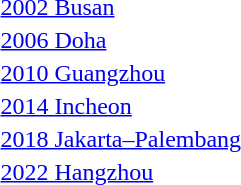<table>
<tr>
<td><a href='#'>2002 Busan</a></td>
<td></td>
<td></td>
<td></td>
</tr>
<tr>
<td rowspan=2><a href='#'>2006 Doha</a></td>
<td rowspan=2></td>
<td rowspan=2></td>
<td></td>
</tr>
<tr>
<td></td>
</tr>
<tr>
<td rowspan=2><a href='#'>2010 Guangzhou</a></td>
<td rowspan=2></td>
<td rowspan=2></td>
<td></td>
</tr>
<tr>
<td></td>
</tr>
<tr>
<td rowspan=2><a href='#'>2014 Incheon</a></td>
<td rowspan=2></td>
<td rowspan=2></td>
<td></td>
</tr>
<tr>
<td></td>
</tr>
<tr>
<td rowspan=2><a href='#'>2018 Jakarta–Palembang</a></td>
<td rowspan=2></td>
<td rowspan=2></td>
<td></td>
</tr>
<tr>
<td></td>
</tr>
<tr>
<td rowspan=2><a href='#'>2022 Hangzhou</a></td>
<td rowspan=2></td>
<td rowspan=2></td>
<td></td>
</tr>
<tr>
<td></td>
</tr>
</table>
